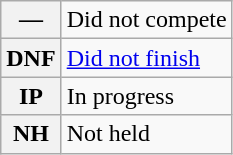<table class="wikitable">
<tr>
<th scope="row">—</th>
<td>Did not compete</td>
</tr>
<tr>
<th scope="row">DNF</th>
<td><a href='#'>Did not finish</a></td>
</tr>
<tr>
<th scope="row">IP</th>
<td>In progress</td>
</tr>
<tr>
<th scope="row">NH</th>
<td>Not held</td>
</tr>
</table>
